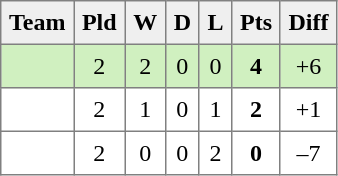<table style=border-collapse:collapse border=1 cellspacing=0 cellpadding=5>
<tr align=center bgcolor=#efefef>
<th>Team</th>
<th>Pld</th>
<th>W</th>
<th>D</th>
<th>L</th>
<th>Pts</th>
<th>Diff</th>
</tr>
<tr align=center style="background:#D0F0C0;">
<td style="text-align:left;"> </td>
<td>2</td>
<td>2</td>
<td>0</td>
<td>0</td>
<td><strong>4</strong></td>
<td>+6</td>
</tr>
<tr align=center style="background:#FFFFFF;">
<td style="text-align:left;"> </td>
<td>2</td>
<td>1</td>
<td>0</td>
<td>1</td>
<td><strong>2</strong></td>
<td>+1</td>
</tr>
<tr align=center style="background:#FFFFFF;">
<td style="text-align:left;"> </td>
<td>2</td>
<td>0</td>
<td>0</td>
<td>2</td>
<td><strong>0</strong></td>
<td>–7</td>
</tr>
</table>
